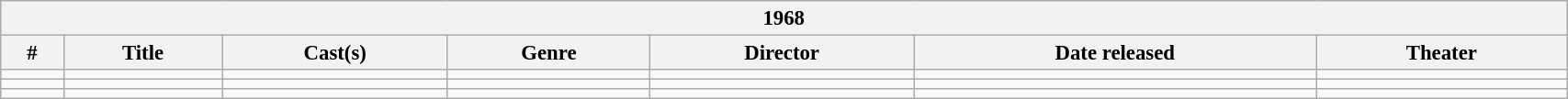<table class="wikitable"  style="width: 90%; font-size: 95%;">
<tr>
<th colspan="7">1968</th>
</tr>
<tr>
<th>#</th>
<th>Title</th>
<th>Cast(s)</th>
<th>Genre</th>
<th>Director</th>
<th>Date released</th>
<th>Theater</th>
</tr>
<tr>
<td></td>
<td></td>
<td></td>
<td></td>
<td></td>
<td></td>
<td></td>
</tr>
<tr>
<td></td>
<td></td>
<td></td>
<td></td>
<td></td>
<td></td>
<td></td>
</tr>
<tr>
<td></td>
<td></td>
<td></td>
<td></td>
<td></td>
<td></td>
<td></td>
</tr>
</table>
